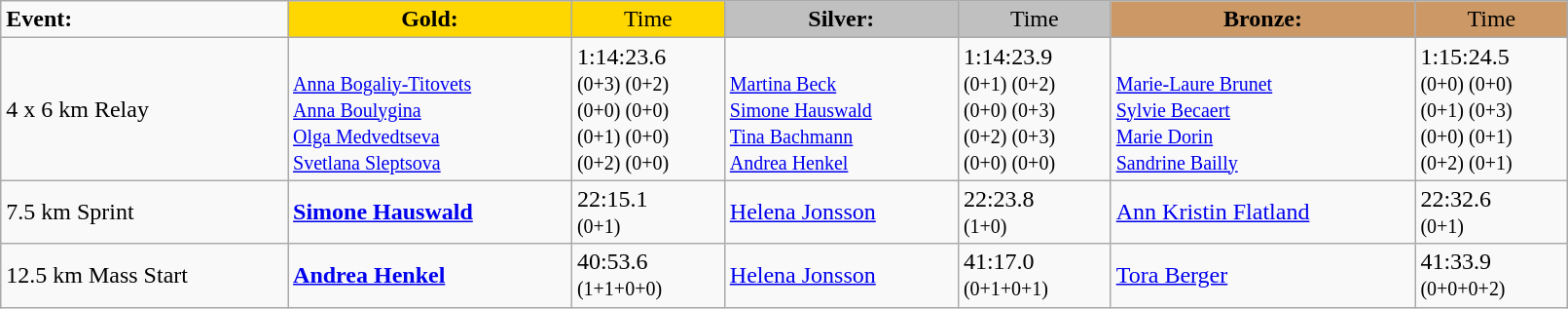<table class="wikitable" width=85%>
<tr>
<td><strong>Event:</strong></td>
<td style="text-align:center;background-color:gold;"><strong>Gold:</strong></td>
<td style="text-align:center;background-color:gold;">Time</td>
<td style="text-align:center;background-color:silver;"><strong>Silver:</strong></td>
<td style="text-align:center;background-color:silver;">Time</td>
<td style="text-align:center;background-color:#CC9966;"><strong>Bronze:</strong></td>
<td style="text-align:center;background-color:#CC9966;">Time</td>
</tr>
<tr>
<td>4 x 6 km Relay<br></td>
<td><strong></strong>  <br><small><a href='#'>Anna Bogaliy-Titovets</a><br><a href='#'>Anna Boulygina</a><br><a href='#'>Olga Medvedtseva</a><br><a href='#'>Svetlana Sleptsova</a></small></td>
<td>1:14:23.6<br><small>(0+3) (0+2)<br>(0+0) (0+0)<br>(0+1) (0+0)<br>(0+2) (0+0)</small></td>
<td> <br><small><a href='#'>Martina Beck</a><br><a href='#'>Simone Hauswald</a><br><a href='#'>Tina Bachmann</a><br><a href='#'>Andrea Henkel</a></small></td>
<td>1:14:23.9 <br><small>(0+1) (0+2)<br>(0+0) (0+3)<br>(0+2) (0+3)<br>(0+0) (0+0)</small></td>
<td>  <br><small><a href='#'>Marie-Laure Brunet</a><br><a href='#'>Sylvie Becaert</a><br><a href='#'>Marie Dorin</a><br><a href='#'>Sandrine Bailly</a></small></td>
<td>1:15:24.5	 <br><small>(0+0) (0+0)<br>(0+1) (0+3)<br>(0+0) (0+1)<br>(0+2) (0+1)</small></td>
</tr>
<tr>
<td>7.5 km Sprint<br></td>
<td><strong><a href='#'>Simone Hauswald</a></strong><br><small></small></td>
<td>22:15.1<br><small>(0+1)</small></td>
<td><a href='#'>Helena Jonsson</a><br><small></small></td>
<td>22:23.8<br><small>(1+0)</small></td>
<td><a href='#'>Ann Kristin Flatland</a><br><small></small></td>
<td>22:32.6<br><small>(0+1)</small></td>
</tr>
<tr>
<td>12.5 km Mass Start<br></td>
<td><strong><a href='#'>Andrea Henkel</a></strong><br><small></small></td>
<td>40:53.6<br><small>(1+1+0+0)</small></td>
<td><a href='#'>Helena Jonsson</a><br><small></small></td>
<td>41:17.0<br><small>(0+1+0+1)</small></td>
<td><a href='#'>Tora Berger</a><br><small></small></td>
<td>41:33.9<br><small>(0+0+0+2)</small></td>
</tr>
</table>
